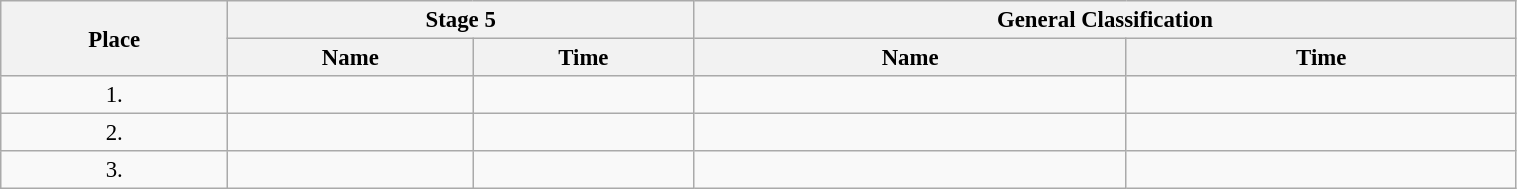<table class="wikitable"  style="font-size:95%; width:80%;">
<tr>
<th rowspan="2">Place</th>
<th colspan="2">Stage 5</th>
<th colspan="2">General Classification</th>
</tr>
<tr>
<th>Name</th>
<th>Time</th>
<th>Name</th>
<th>Time</th>
</tr>
<tr>
<td style="text-align:center;">1.</td>
<td></td>
<td></td>
<td></td>
<td></td>
</tr>
<tr>
<td style="text-align:center;">2.</td>
<td></td>
<td></td>
<td></td>
<td></td>
</tr>
<tr>
<td style="text-align:center;">3.</td>
<td></td>
<td></td>
<td></td>
<td></td>
</tr>
</table>
